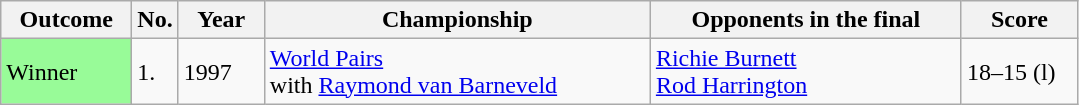<table class="sortable wikitable">
<tr>
<th style="width:80px;">Outcome</th>
<th style="width:20px;">No.</th>
<th style="width:50px;">Year</th>
<th style="width:250px;">Championship</th>
<th style="width:200px;">Opponents in the final</th>
<th style="width:70px;">Score</th>
</tr>
<tr style=>
<td style="background:#98FB98">Winner</td>
<td>1.</td>
<td>1997</td>
<td><a href='#'>World Pairs</a><br>with  <a href='#'>Raymond van Barneveld</a></td>
<td> <a href='#'>Richie Burnett</a><br> <a href='#'>Rod Harrington</a></td>
<td>18–15 (l)</td>
</tr>
</table>
